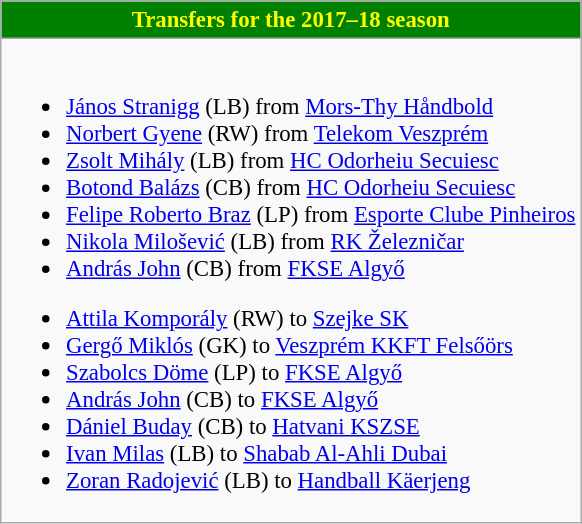<table class="wikitable collapsible collapsed" style="font-size:95%">
<tr>
<th style="color:yellow; background:green"> <strong>Transfers for the 2017–18 season</strong></th>
</tr>
<tr>
<td><br>
<ul><li> <a href='#'>János Stranigg</a> (LB) from  <a href='#'>Mors-Thy Håndbold</a></li><li> <a href='#'>Norbert Gyene</a> (RW) from  <a href='#'>Telekom Veszprém</a></li><li> <a href='#'>Zsolt Mihály</a> (LB) from  <a href='#'>HC Odorheiu Secuiesc</a></li><li> <a href='#'>Botond Balázs</a> (CB) from  <a href='#'>HC Odorheiu Secuiesc</a></li><li> <a href='#'>Felipe Roberto Braz</a> (LP) from  <a href='#'>Esporte Clube Pinheiros</a></li><li> <a href='#'>Nikola Milošević</a> (LB) from  <a href='#'>RK Železničar</a></li><li> <a href='#'>András John</a> (CB) from  <a href='#'>FKSE Algyő</a></li></ul><ul><li> <a href='#'>Attila Komporály</a> (RW) to  <a href='#'>Szejke SK</a></li><li> <a href='#'>Gergő Miklós</a> (GK) to  <a href='#'>Veszprém KKFT Felsőörs</a></li><li> <a href='#'>Szabolcs Döme</a> (LP) to  <a href='#'>FKSE Algyő</a></li><li> <a href='#'>András John</a> (CB) to  <a href='#'>FKSE Algyő</a></li><li> <a href='#'>Dániel Buday</a> (CB) to  <a href='#'>Hatvani KSZSE</a></li><li> <a href='#'>Ivan Milas</a> (LB) to  <a href='#'>Shabab Al-Ahli Dubai</a></li><li> <a href='#'>Zoran Radojević</a> (LB) to  <a href='#'>Handball Käerjeng</a></li></ul></td>
</tr>
</table>
